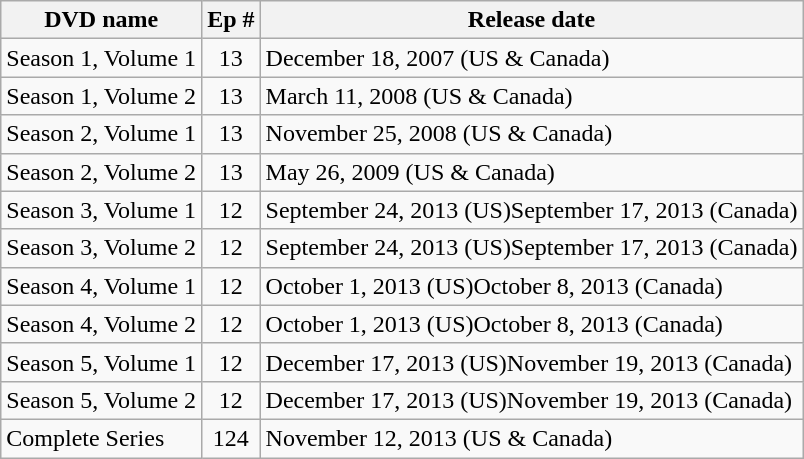<table class="wikitable">
<tr>
<th>DVD name</th>
<th>Ep #</th>
<th>Release date</th>
</tr>
<tr>
<td>Season 1, Volume 1</td>
<td align="center">13</td>
<td>December 18, 2007 (US & Canada)</td>
</tr>
<tr>
<td>Season 1, Volume 2</td>
<td align="center">13</td>
<td>March 11, 2008 (US & Canada)</td>
</tr>
<tr>
<td>Season 2, Volume 1</td>
<td align="center">13</td>
<td>November 25, 2008 (US & Canada)</td>
</tr>
<tr>
<td>Season 2, Volume 2</td>
<td align="center">13</td>
<td>May 26, 2009 (US & Canada)</td>
</tr>
<tr>
<td>Season 3, Volume 1</td>
<td align="center">12</td>
<td>September 24, 2013 (US)September 17, 2013 (Canada)</td>
</tr>
<tr>
<td>Season 3, Volume 2</td>
<td align="center">12</td>
<td>September 24, 2013 (US)September 17, 2013 (Canada)</td>
</tr>
<tr>
<td>Season 4, Volume 1</td>
<td align="center">12</td>
<td>October 1, 2013 (US)October 8, 2013 (Canada)</td>
</tr>
<tr>
<td>Season 4, Volume 2</td>
<td align="center">12</td>
<td>October 1, 2013 (US)October 8, 2013 (Canada)</td>
</tr>
<tr>
<td>Season 5, Volume 1</td>
<td align="center">12</td>
<td>December 17, 2013 (US)November 19, 2013 (Canada)</td>
</tr>
<tr>
<td>Season 5, Volume 2</td>
<td align="center">12</td>
<td>December 17, 2013 (US)November 19, 2013 (Canada)</td>
</tr>
<tr>
<td>Complete Series</td>
<td align="center">124</td>
<td>November 12, 2013 (US & Canada)</td>
</tr>
</table>
